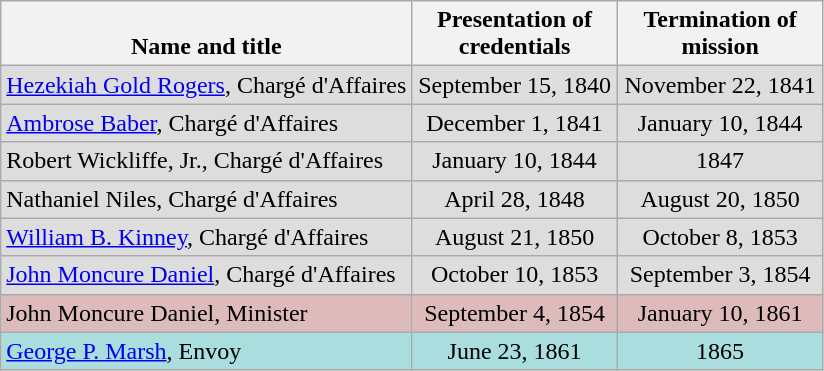<table class=wikitable>
<tr>
<th align=center valign=bottom width="50%">Name and title</th>
<th valign=bottom width="25%">Presentation of<br>credentials</th>
<th valign=bottom width="25%">Termination of<br>mission</th>
</tr>
<tr bgcolor="#dddddd">
<td><a href='#'>Hezekiah Gold Rogers</a>, Chargé d'Affaires</td>
<td align=center>September 15, 1840</td>
<td align=center>November 22, 1841</td>
</tr>
<tr bgcolor="#dddddd">
<td><a href='#'>Ambrose Baber</a>, Chargé d'Affaires</td>
<td align=center>December 1, 1841</td>
<td align=center>January 10, 1844</td>
</tr>
<tr bgcolor="#dddddd">
<td>Robert Wickliffe, Jr., Chargé d'Affaires</td>
<td align=center>January 10, 1844</td>
<td align=center>1847</td>
</tr>
<tr bgcolor="#dddddd">
<td>Nathaniel Niles, Chargé d'Affaires</td>
<td align=center>April 28, 1848</td>
<td align=center>August 20, 1850</td>
</tr>
<tr bgcolor="#dddddd">
<td><a href='#'>William B. Kinney</a>, Chargé d'Affaires</td>
<td align=center>August 21, 1850</td>
<td align=center>October 8, 1853</td>
</tr>
<tr bgcolor="#dddddd">
<td><a href='#'>John Moncure Daniel</a>, Chargé d'Affaires</td>
<td align=center>October 10, 1853</td>
<td align=center>September 3, 1854</td>
</tr>
<tr bgcolor="#ddbbbb">
<td>John Moncure Daniel, Minister</td>
<td align=center>September 4, 1854</td>
<td align=center>January 10, 1861</td>
</tr>
<tr bgcolor="#aadddd">
<td><a href='#'>George P. Marsh</a>, Envoy</td>
<td align=center>June 23, 1861</td>
<td align=center>1865</td>
</tr>
</table>
